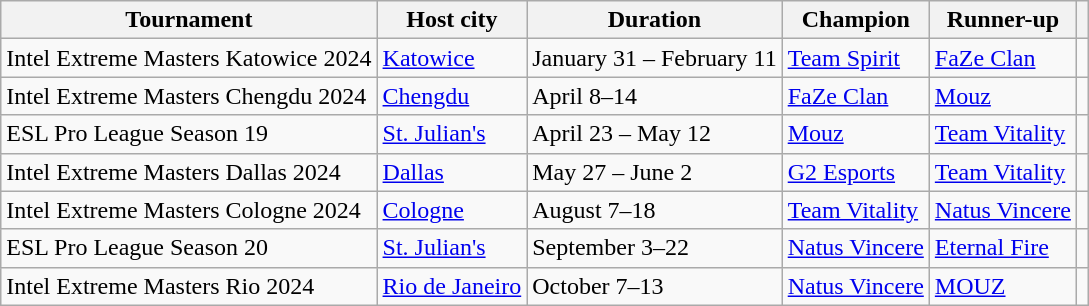<table class="wikitable">
<tr>
<th>Tournament</th>
<th>Host city</th>
<th>Duration</th>
<th>Champion</th>
<th>Runner-up</th>
<th></th>
</tr>
<tr>
<td>Intel Extreme Masters Katowice 2024</td>
<td> <a href='#'>Katowice</a></td>
<td>January 31 – February 11</td>
<td><a href='#'>Team Spirit</a></td>
<td><a href='#'>FaZe Clan</a></td>
<td></td>
</tr>
<tr>
<td>Intel Extreme Masters Chengdu 2024</td>
<td> <a href='#'>Chengdu</a></td>
<td>April 8–14</td>
<td><a href='#'>FaZe Clan</a></td>
<td><a href='#'>Mouz</a></td>
<td></td>
</tr>
<tr>
<td>ESL Pro League Season 19</td>
<td> <a href='#'>St. Julian's</a></td>
<td>April 23 – May 12</td>
<td><a href='#'>Mouz</a></td>
<td><a href='#'>Team Vitality</a></td>
<td></td>
</tr>
<tr>
<td>Intel Extreme Masters Dallas 2024</td>
<td> <a href='#'>Dallas</a></td>
<td>May 27 – June 2</td>
<td><a href='#'>G2 Esports</a></td>
<td><a href='#'>Team Vitality</a></td>
<td></td>
</tr>
<tr>
<td>Intel Extreme Masters Cologne 2024</td>
<td> <a href='#'>Cologne</a></td>
<td>August 7–18</td>
<td><a href='#'>Team Vitality</a></td>
<td><a href='#'>Natus Vincere</a></td>
<td></td>
</tr>
<tr>
<td>ESL Pro League Season 20</td>
<td> <a href='#'>St. Julian's</a></td>
<td>September 3–22</td>
<td><a href='#'>Natus Vincere</a></td>
<td><a href='#'>Eternal Fire</a></td>
<td></td>
</tr>
<tr>
<td>Intel Extreme Masters Rio 2024</td>
<td> <a href='#'>Rio de Janeiro</a></td>
<td>October 7–13</td>
<td><a href='#'>Natus Vincere</a></td>
<td><a href='#'>MOUZ</a></td>
<td></td>
</tr>
</table>
